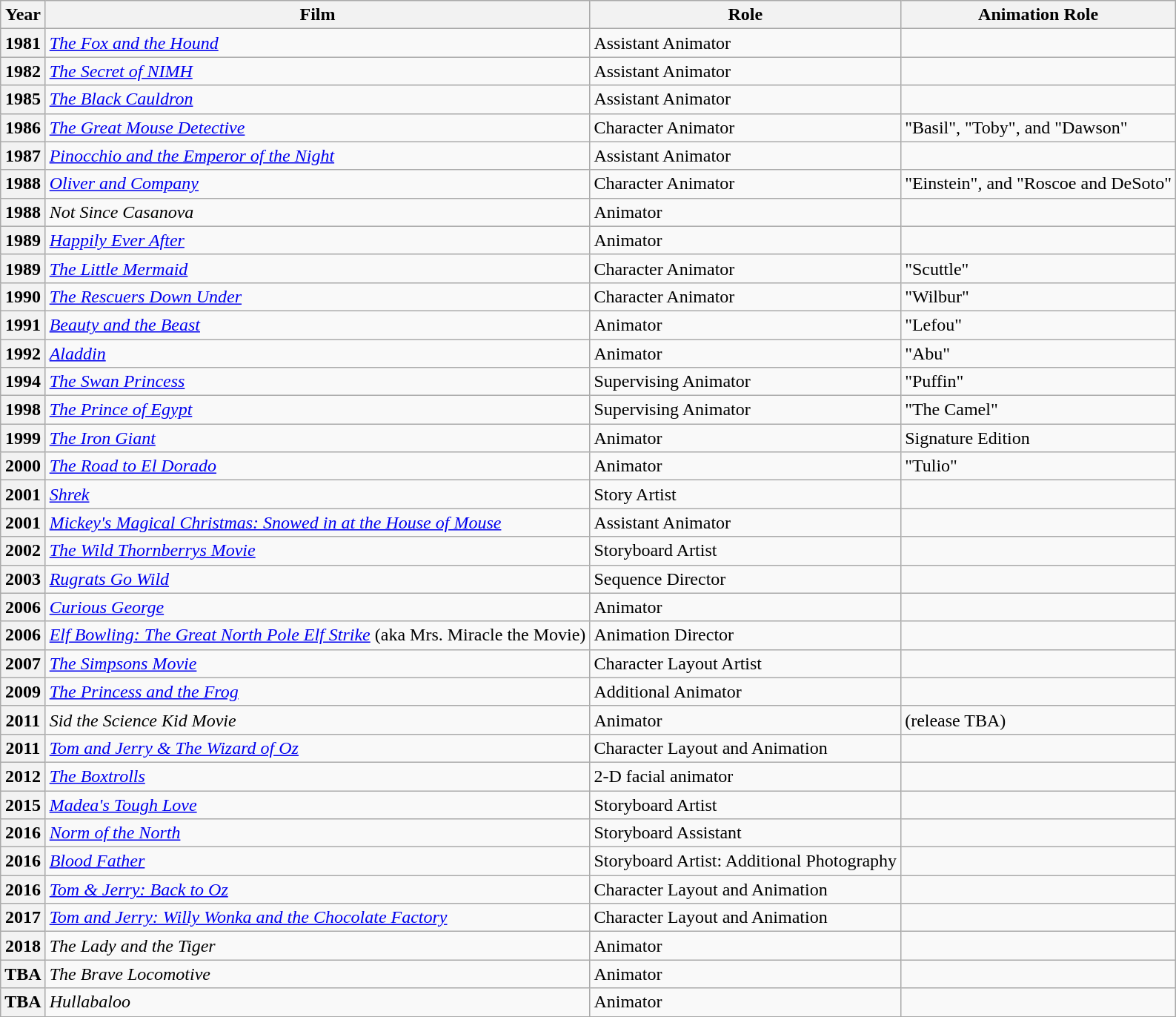<table class="wikitable plainrowheaders sortable">
<tr>
<th scope="col">Year</th>
<th scope="col">Film</th>
<th scope="col">Role</th>
<th scope="col">Animation Role</th>
</tr>
<tr>
<th scope=row>1981</th>
<td><em><a href='#'>The Fox and the Hound</a></em></td>
<td>Assistant Animator</td>
<td></td>
</tr>
<tr>
<th scope=row>1982</th>
<td><em><a href='#'>The Secret of NIMH </a></em></td>
<td>Assistant Animator</td>
<td></td>
</tr>
<tr>
<th scope=row>1985</th>
<td><em><a href='#'>The Black Cauldron</a></em></td>
<td>Assistant Animator</td>
<td></td>
</tr>
<tr>
<th scope=row>1986</th>
<td><em><a href='#'>The Great Mouse Detective</a></em></td>
<td>Character Animator</td>
<td>"Basil", "Toby", and "Dawson"</td>
</tr>
<tr>
<th scope=row>1987</th>
<td><em><a href='#'>Pinocchio and the Emperor of the Night</a></em></td>
<td>Assistant Animator</td>
<td></td>
</tr>
<tr>
<th scope=row>1988</th>
<td><em><a href='#'>Oliver and Company</a></em></td>
<td>Character Animator</td>
<td>"Einstein", and "Roscoe and DeSoto"</td>
</tr>
<tr>
<th scope=row>1988</th>
<td><em>Not Since Casanova</em></td>
<td>Animator</td>
<td></td>
</tr>
<tr>
<th scope=row>1989</th>
<td><em><a href='#'>Happily Ever After</a></em></td>
<td>Animator</td>
<td></td>
</tr>
<tr>
<th scope=row>1989</th>
<td><em><a href='#'>The Little Mermaid</a></em></td>
<td>Character Animator</td>
<td>"Scuttle"</td>
</tr>
<tr>
<th scope=row>1990</th>
<td><em><a href='#'>The Rescuers Down Under</a></em></td>
<td>Character Animator</td>
<td>"Wilbur"</td>
</tr>
<tr>
<th scope=row>1991</th>
<td><em><a href='#'>Beauty and the Beast</a></em></td>
<td>Animator</td>
<td>"Lefou"</td>
</tr>
<tr>
<th scope=row>1992</th>
<td><em><a href='#'>Aladdin</a></em></td>
<td>Animator</td>
<td>"Abu"</td>
</tr>
<tr>
<th scope=row>1994</th>
<td><em><a href='#'>The Swan Princess</a></em></td>
<td>Supervising Animator</td>
<td>"Puffin"</td>
</tr>
<tr>
<th scope=row>1998</th>
<td><em><a href='#'>The Prince of Egypt</a></em></td>
<td>Supervising Animator</td>
<td>"The Camel"</td>
</tr>
<tr>
<th scope=row>1999</th>
<td><em><a href='#'>The Iron Giant</a></em></td>
<td>Animator</td>
<td>Signature Edition</td>
</tr>
<tr>
<th scope=row>2000</th>
<td><em><a href='#'>The Road to El Dorado</a></em></td>
<td>Animator</td>
<td>"Tulio"</td>
</tr>
<tr>
<th scope=row>2001</th>
<td><em><a href='#'>Shrek</a></em></td>
<td>Story Artist</td>
<td></td>
</tr>
<tr>
<th scope=row>2001</th>
<td><em><a href='#'>Mickey's Magical Christmas: Snowed in at the House of Mouse</a></em></td>
<td>Assistant Animator</td>
<td></td>
</tr>
<tr>
<th scope=row>2002</th>
<td><em><a href='#'>The Wild Thornberrys Movie</a></em></td>
<td>Storyboard Artist</td>
<td></td>
</tr>
<tr>
<th scope=row>2003</th>
<td><em><a href='#'>Rugrats Go Wild</a></em></td>
<td>Sequence Director</td>
<td></td>
</tr>
<tr>
<th scope=row>2006</th>
<td><em><a href='#'>Curious George</a></em></td>
<td>Animator</td>
<td></td>
</tr>
<tr>
<th scope=row>2006</th>
<td><em><a href='#'>Elf Bowling: The Great North Pole Elf Strike</a></em> (aka Mrs. Miracle the Movie)</td>
<td>Animation Director</td>
<td></td>
</tr>
<tr>
<th scope=row>2007</th>
<td><em><a href='#'>The Simpsons Movie</a></em></td>
<td>Character Layout Artist</td>
<td></td>
</tr>
<tr>
<th scope=row>2009</th>
<td><em><a href='#'>The Princess and the Frog</a></em></td>
<td>Additional Animator</td>
<td></td>
</tr>
<tr>
<th scope=row>2011</th>
<td><em>Sid the Science Kid Movie</em></td>
<td>Animator</td>
<td>(release TBA)</td>
</tr>
<tr>
<th scope=row>2011</th>
<td><em><a href='#'>Tom and Jerry & The Wizard of Oz</a></em></td>
<td>Character Layout and Animation</td>
<td></td>
</tr>
<tr>
<th scope=row>2012</th>
<td><em><a href='#'>The Boxtrolls</a></em></td>
<td>2-D facial animator</td>
<td></td>
</tr>
<tr>
<th scope=row>2015</th>
<td><em><a href='#'>Madea's Tough Love</a></em></td>
<td>Storyboard Artist</td>
<td></td>
</tr>
<tr>
<th scope=row>2016</th>
<td><em><a href='#'>Norm of the North</a></em></td>
<td>Storyboard Assistant</td>
<td></td>
</tr>
<tr>
<th scope=row>2016</th>
<td><em><a href='#'>Blood Father</a></em></td>
<td>Storyboard Artist: Additional Photography</td>
<td></td>
</tr>
<tr>
<th scope=row>2016</th>
<td><em><a href='#'>Tom & Jerry: Back to Oz</a></em></td>
<td>Character Layout and Animation</td>
<td></td>
</tr>
<tr>
<th scope=row>2017</th>
<td><em><a href='#'>Tom and Jerry: Willy Wonka and the Chocolate Factory</a></em></td>
<td>Character Layout and Animation</td>
<td></td>
</tr>
<tr>
<th scope=row>2018</th>
<td><em>The Lady and the Tiger</em></td>
<td>Animator</td>
<td></td>
</tr>
<tr>
<th scope=row>TBA</th>
<td><em>The Brave Locomotive</em></td>
<td>Animator</td>
<td></td>
</tr>
<tr>
<th scope=row>TBA</th>
<td><em>Hullabaloo</em></td>
<td>Animator</td>
<td></td>
</tr>
<tr>
</tr>
</table>
